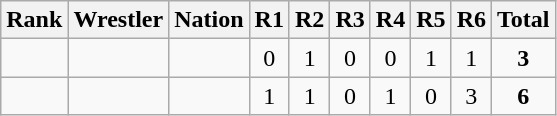<table class="wikitable sortable" style="text-align:center;">
<tr>
<th>Rank</th>
<th>Wrestler</th>
<th>Nation</th>
<th>R1</th>
<th>R2</th>
<th>R3</th>
<th>R4</th>
<th>R5</th>
<th>R6</th>
<th>Total</th>
</tr>
<tr>
<td></td>
<td align=left></td>
<td align=left></td>
<td>0</td>
<td>1</td>
<td>0</td>
<td>0</td>
<td>1</td>
<td>1</td>
<td><strong>3</strong></td>
</tr>
<tr>
<td></td>
<td align=left></td>
<td align=left></td>
<td>1</td>
<td>1</td>
<td>0</td>
<td>1</td>
<td>0</td>
<td>3</td>
<td><strong>6</strong></td>
</tr>
</table>
